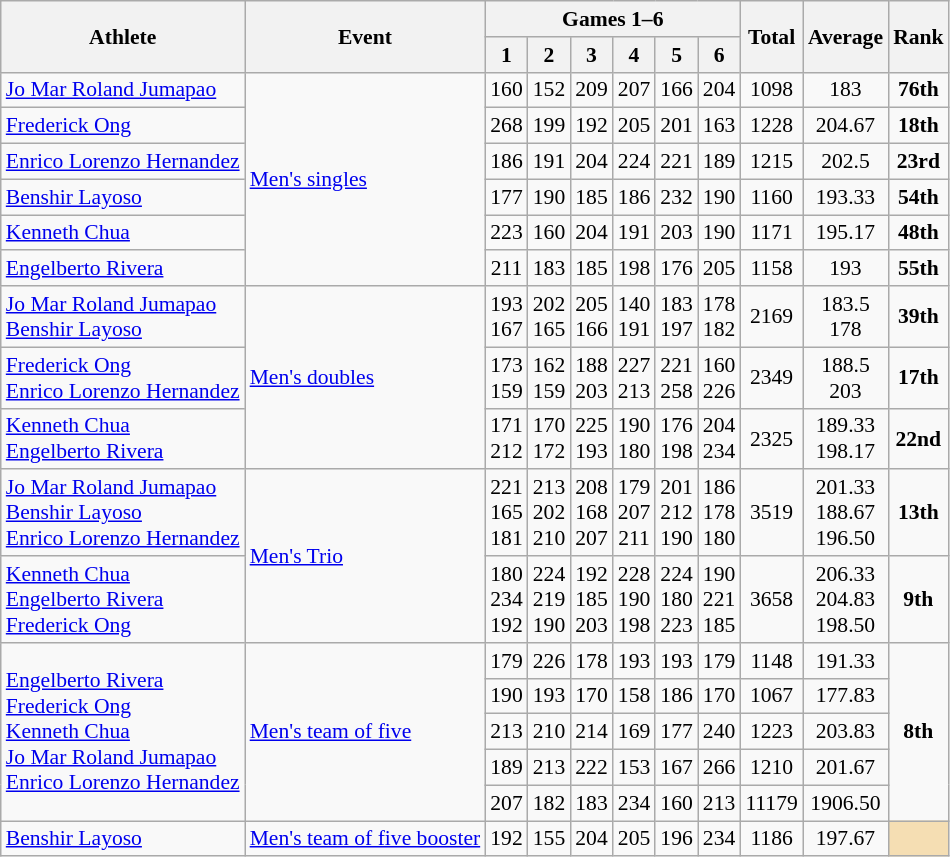<table class="wikitable" border="1" style="font-size:90%">
<tr>
<th rowspan=2>Athlete</th>
<th rowspan=2>Event</th>
<th colspan=6>Games 1–6</th>
<th rowspan=2>Total</th>
<th rowspan=2>Average</th>
<th rowspan=2>Rank</th>
</tr>
<tr>
<th>1</th>
<th>2</th>
<th>3</th>
<th>4</th>
<th>5</th>
<th>6</th>
</tr>
<tr>
<td><a href='#'>Jo Mar Roland Jumapao</a></td>
<td rowspan=6><a href='#'>Men's singles</a></td>
<td align=center>160</td>
<td align=center>152</td>
<td align=center>209</td>
<td align=center>207</td>
<td align=center>166</td>
<td align=center>204</td>
<td align=center>1098</td>
<td align=center>183</td>
<td align=center><strong>76th</strong></td>
</tr>
<tr>
<td><a href='#'>Frederick Ong</a></td>
<td align=center>268</td>
<td align=center>199</td>
<td align=center>192</td>
<td align=center>205</td>
<td align=center>201</td>
<td align=center>163</td>
<td align=center>1228</td>
<td align=center>204.67</td>
<td align=center><strong>18th</strong></td>
</tr>
<tr>
<td><a href='#'>Enrico Lorenzo Hernandez</a></td>
<td align=center>186</td>
<td align=center>191</td>
<td align=center>204</td>
<td align=center>224</td>
<td align=center>221</td>
<td align=center>189</td>
<td align=center>1215</td>
<td align=center>202.5</td>
<td align=center><strong>23rd</strong></td>
</tr>
<tr>
<td><a href='#'>Benshir Layoso</a></td>
<td align=center>177</td>
<td align=center>190</td>
<td align=center>185</td>
<td align=center>186</td>
<td align=center>232</td>
<td align=center>190</td>
<td align=center>1160</td>
<td align=center>193.33</td>
<td align=center><strong>54th</strong></td>
</tr>
<tr>
<td><a href='#'>Kenneth Chua</a></td>
<td align=center>223</td>
<td align=center>160</td>
<td align=center>204</td>
<td align=center>191</td>
<td align=center>203</td>
<td align=center>190</td>
<td align=center>1171</td>
<td align=center>195.17</td>
<td align=center><strong>48th</strong></td>
</tr>
<tr>
<td><a href='#'>Engelberto Rivera</a></td>
<td align=center>211</td>
<td align=center>183</td>
<td align=center>185</td>
<td align=center>198</td>
<td align=center>176</td>
<td align=center>205</td>
<td align=center>1158</td>
<td align=center>193</td>
<td align=center><strong>55th</strong></td>
</tr>
<tr>
<td><a href='#'>Jo Mar Roland Jumapao</a><br><a href='#'>Benshir Layoso</a></td>
<td rowspan=3><a href='#'>Men's doubles</a></td>
<td align=center>193<br> 167</td>
<td align=center>202<br> 165</td>
<td align=center>205<br> 166</td>
<td align=center>140<br> 191</td>
<td align=center>183<br> 197</td>
<td align=center>178<br> 182</td>
<td align=center>2169</td>
<td align=center>183.5<br> 178</td>
<td align=center><strong>39th</strong></td>
</tr>
<tr>
<td><a href='#'>Frederick Ong</a><br><a href='#'>Enrico Lorenzo Hernandez</a></td>
<td align=center>173 <br> 159</td>
<td align=center>162 <br> 159</td>
<td align=center>188<br> 203</td>
<td align=center>227<br> 213</td>
<td align=center>221<br> 258</td>
<td align=center>160<br> 226</td>
<td align=center>2349</td>
<td align=center>188.5<br> 203</td>
<td align=center><strong>17th</strong></td>
</tr>
<tr>
<td><a href='#'>Kenneth Chua</a><br><a href='#'>Engelberto Rivera</a></td>
<td align=center>171<br> 212</td>
<td align=center>170<br> 172</td>
<td align=center>225<br> 193</td>
<td align=center>190<br> 180</td>
<td align=center>176<br> 198</td>
<td align=center>204<br> 234</td>
<td align=center>2325</td>
<td align=center>189.33<br> 198.17</td>
<td align=center><strong>22nd</strong></td>
</tr>
<tr>
<td><a href='#'>Jo Mar Roland Jumapao</a><br><a href='#'>Benshir Layoso</a><br><a href='#'>Enrico Lorenzo Hernandez</a></td>
<td rowspan=2><a href='#'>Men's Trio</a></td>
<td align=center>221<br> 165 <br> 181</td>
<td align=center>213<br> 202 <br> 210</td>
<td align=center>208<br> 168 <br> 207</td>
<td align=center>179<br> 207 <br> 211</td>
<td align=center>201<br> 212 <br> 190</td>
<td align=center>186<br> 178 <br> 180</td>
<td align=center>3519</td>
<td align=center>201.33<br>188.67<br>196.50</td>
<td align=center><strong>13th</strong></td>
</tr>
<tr>
<td><a href='#'>Kenneth Chua</a><br><a href='#'>Engelberto Rivera</a><br><a href='#'>Frederick Ong</a></td>
<td align=center>180<br> 234<br> 192</td>
<td align=center>224<br> 219<br> 190</td>
<td align=center>192<br> 185 <br> 203</td>
<td align=center>228<br> 190 <br> 198</td>
<td align=center>224<br> 180 <br> 223</td>
<td align=center>190<br> 221 <br> 185</td>
<td align=center>3658</td>
<td align=center>206.33<br>204.83<br>198.50</td>
<td align=center><strong>9th</strong></td>
</tr>
<tr>
<td rowspan=5><a href='#'>Engelberto Rivera</a><br><a href='#'>Frederick Ong</a><br><a href='#'>Kenneth Chua</a><br><a href='#'>Jo Mar Roland Jumapao</a><br><a href='#'>Enrico Lorenzo Hernandez</a></td>
<td rowspan=5><a href='#'>Men's team of five</a></td>
<td align=center>179</td>
<td align=center>226</td>
<td align=center>178</td>
<td align=center>193</td>
<td align=center>193</td>
<td align=center>179</td>
<td align=center>1148</td>
<td align=center>191.33</td>
<td align=center rowspan=5><strong>8th</strong></td>
</tr>
<tr>
<td align=center>190</td>
<td align=center>193</td>
<td align=center>170</td>
<td align=center>158</td>
<td align=center>186</td>
<td align=center>170</td>
<td align=center>1067</td>
<td align=center>177.83</td>
</tr>
<tr>
<td align=center>213</td>
<td align=center>210</td>
<td align=center>214</td>
<td align=center>169</td>
<td align=center>177</td>
<td align=center>240</td>
<td align=center>1223</td>
<td align=center>203.83</td>
</tr>
<tr>
<td align=center>189</td>
<td align=center>213</td>
<td align=center>222</td>
<td align=center>153</td>
<td align=center>167</td>
<td align=center>266</td>
<td align=center>1210</td>
<td align=center>201.67</td>
</tr>
<tr>
<td align=center>207</td>
<td align=center>182</td>
<td align=center>183</td>
<td align=center>234</td>
<td align=center>160</td>
<td align=center>213</td>
<td align=center>11179</td>
<td align=center>1906.50</td>
</tr>
<tr>
<td><a href='#'>Benshir Layoso</a></td>
<td><a href='#'>Men's team of five booster</a></td>
<td align=center>192</td>
<td align=center>155</td>
<td align=center>204</td>
<td align=center>205</td>
<td align=center>196</td>
<td align=center>234</td>
<td align=center>1186</td>
<td align=center>197.67</td>
<td align="center" bgcolor=wheat colspan=2></td>
</tr>
</table>
